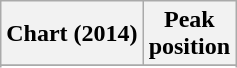<table class="wikitable sortable plainrowheaders" style="text-align:center">
<tr>
<th scope="col">Chart (2014)</th>
<th scope="col">Peak<br>position</th>
</tr>
<tr>
</tr>
<tr>
</tr>
<tr>
</tr>
</table>
